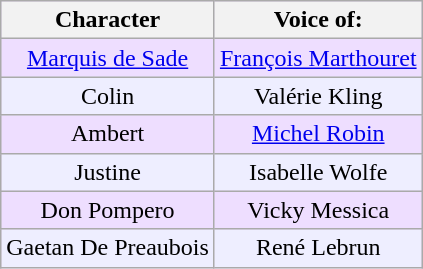<table class="wikitable" style="text-align:center; background:#EEDEFF">
<tr>
<th>Character</th>
<th>Voice of:</th>
</tr>
<tr>
<td><a href='#'>Marquis de Sade</a></td>
<td><a href='#'>François Marthouret</a></td>
</tr>
<tr bgcolor="EEEEFF">
<td>Colin</td>
<td>Valérie Kling</td>
</tr>
<tr>
<td>Ambert</td>
<td><a href='#'>Michel Robin</a></td>
</tr>
<tr bgcolor="EEEEFF">
<td>Justine</td>
<td>Isabelle Wolfe</td>
</tr>
<tr>
<td>Don Pompero</td>
<td>Vicky Messica</td>
</tr>
<tr bgcolor="EEEEFF">
<td>Gaetan De Preaubois</td>
<td>René Lebrun</td>
</tr>
</table>
